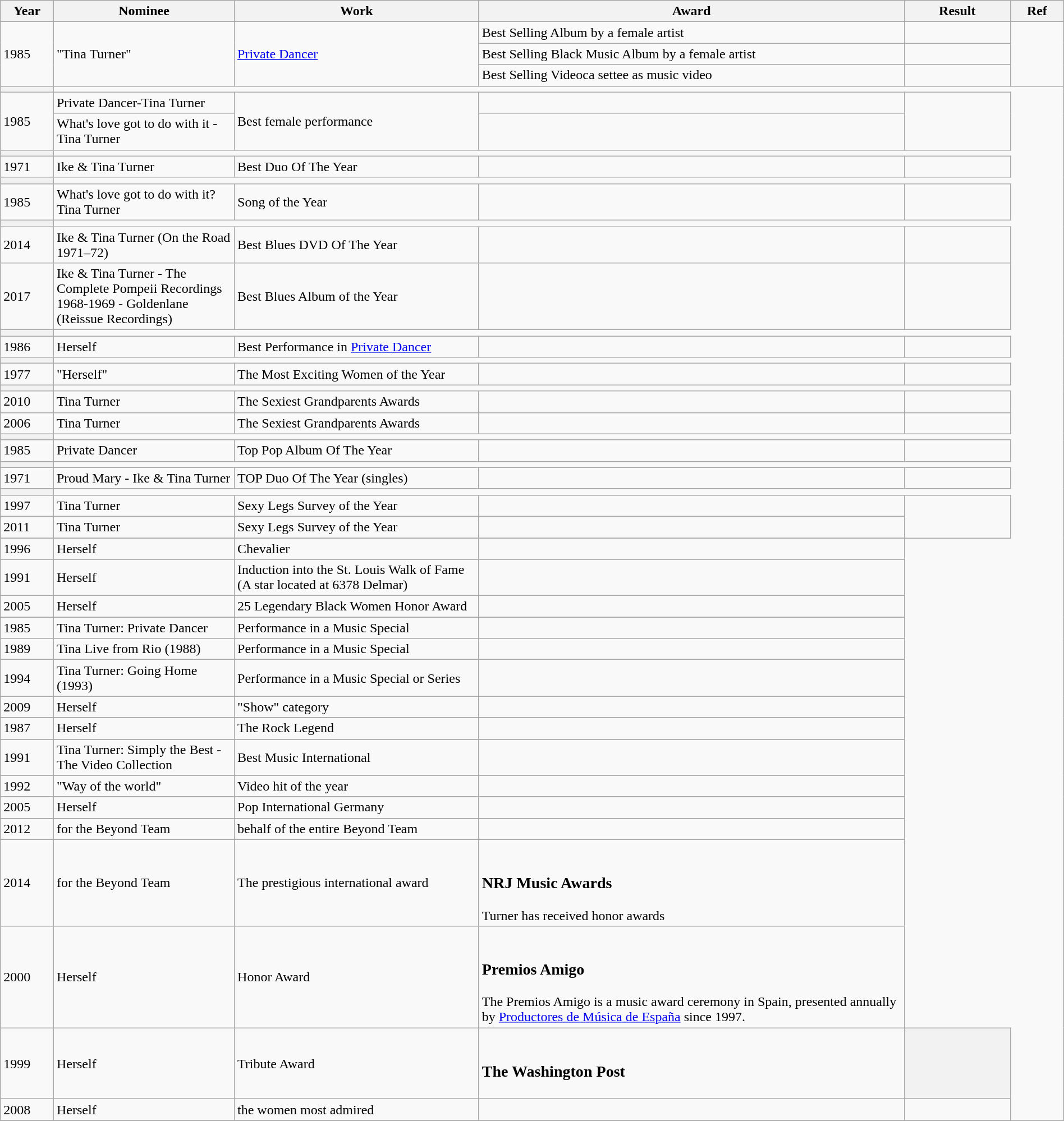<table class="wikitable" width="100%">
<tr>
<th width="5%">Year</th>
<th width="17%">Nominee</th>
<th width="23%">Work</th>
<th width="40%">Award</th>
<th width="10%">Result</th>
<th width="5%">Ref</th>
</tr>
<tr>
<td rowspan="3">1985</td>
<td rowspan="3">"Tina Turner"</td>
<td rowspan="3"><a href='#'>Private Dancer</a></td>
<td>Best Selling Album by a female artist</td>
<td></td>
<td style="text-align:center;" rowspan="3"></td>
</tr>
<tr>
<td>Best Selling Black Music Album by a female artist</td>
<td></td>
</tr>
<tr>
<td>Best Selling Videoca settee as music video</td>
<td></td>
</tr>
<tr>
<th></th>
</tr>
<tr>
<td rowspan="2">1985</td>
<td>Private Dancer-Tina Turner</td>
<td rowspan="2">Best female performance</td>
<td></td>
<td style="text-align:center;" rowspan="2"></td>
</tr>
<tr>
<td>What's love got to do with it -Tina Turner</td>
<td></td>
</tr>
<tr>
<th></th>
</tr>
<tr>
<td>1971</td>
<td>Ike & Tina Turner</td>
<td>Best Duo Of The Year</td>
<td></td>
<td style="text-align:center;" rowspan="1"></td>
</tr>
<tr>
<th></th>
</tr>
<tr>
<td>1985</td>
<td>What's love got to do with it? Tina Turner</td>
<td>Song of the Year</td>
<td></td>
<td style="text-align:center;" rowspan="1"></td>
</tr>
<tr>
<th></th>
</tr>
<tr>
<td>2014</td>
<td>Ike & Tina Turner (On the Road 1971–72)</td>
<td>Best Blues DVD Of The Year</td>
<td></td>
<td style="text-align:center;" rowspan="1"></td>
</tr>
<tr>
<td>2017</td>
<td>Ike & Tina Turner - The Complete Pompeii Recordings 1968-1969 - Goldenlane (Reissue Recordings)</td>
<td>Best Blues Album of the Year</td>
<td></td>
<td style="text-align:center;" rowspan="1"></td>
</tr>
<tr>
<th></th>
</tr>
<tr>
<td>1986</td>
<td>Herself</td>
<td>Best Performance in <a href='#'>Private Dancer</a></td>
<td></td>
<td style="text-align:center;" rowspan="1"></td>
</tr>
<tr>
<th></th>
</tr>
<tr>
<td>1977</td>
<td>"Herself"</td>
<td>The Most Exciting Women of the Year</td>
<td></td>
<td style="text-align:center;" rowspan="1"></td>
</tr>
<tr>
<th></th>
</tr>
<tr>
<td>2010</td>
<td>Tina Turner</td>
<td>The Sexiest Grandparents Awards</td>
<td></td>
<td style="text-align:center;" rowspan="1"></td>
</tr>
<tr>
<td>2006</td>
<td>Tina Turner</td>
<td>The Sexiest Grandparents Awards</td>
<td></td>
<td style="text-align:center;" rowspan="1"></td>
</tr>
<tr>
<th></th>
</tr>
<tr>
<td>1985</td>
<td>Private Dancer</td>
<td>Top Pop Album Of The Year</td>
<td></td>
<td style="text-align:center;" rowspan="1"></td>
</tr>
<tr>
<th></th>
</tr>
<tr>
<td rowspan="1">1971</td>
<td>Proud Mary - Ike & Tina Turner</td>
<td>TOP Duo Of The Year (singles)</td>
<td></td>
<td style="text-align:center;" rowspan="1"></td>
</tr>
<tr>
<th></th>
</tr>
<tr>
<td>1997</td>
<td>Tina Turner</td>
<td>Sexy Legs Survey of the Year</td>
<td></td>
<td style="text-align:center;" rowspan="2"></td>
</tr>
<tr>
<td>2011</td>
<td>Tina Turner</td>
<td>Sexy Legs Survey of the Year</td>
<td></td>
</tr>
<tr>
</tr>
<tr>
<td>1996</td>
<td>Herself</td>
<td>Chevalier</td>
<td></td>
</tr>
<tr>
</tr>
<tr>
<td>1991</td>
<td>Herself</td>
<td>Induction into the St. Louis Walk of Fame (A star located at 6378 Delmar)</td>
<td></td>
</tr>
<tr>
</tr>
<tr>
<td>2005</td>
<td>Herself</td>
<td>25 Legendary Black Women Honor Award</td>
<td></td>
</tr>
<tr>
</tr>
<tr>
<td>1985</td>
<td>Tina Turner: Private Dancer</td>
<td>Performance in a Music Special</td>
<td></td>
</tr>
<tr>
<td>1989</td>
<td>Tina Live from Rio (1988)</td>
<td>Performance in a Music Special</td>
<td></td>
</tr>
<tr>
<td>1994</td>
<td>Tina Turner: Going Home (1993)</td>
<td>Performance in a Music Special or Series</td>
<td></td>
</tr>
<tr>
</tr>
<tr>
<td>2009</td>
<td>Herself</td>
<td>"Show" category</td>
<td></td>
</tr>
<tr>
</tr>
<tr>
<td>1987</td>
<td>Herself</td>
<td>The Rock Legend</td>
<td></td>
</tr>
<tr>
</tr>
<tr>
<td>1991</td>
<td>Tina Turner: Simply the Best - The Video Collection</td>
<td>Best Music International</td>
<td></td>
</tr>
<tr>
<td>1992</td>
<td>"Way of the world"</td>
<td>Video hit of the year</td>
<td></td>
</tr>
<tr>
<td>2005</td>
<td>Herself</td>
<td>Pop International Germany</td>
<td></td>
</tr>
<tr>
</tr>
<tr>
<td>2012</td>
<td>for the Beyond Team</td>
<td>behalf of the entire Beyond Team</td>
<td></td>
</tr>
<tr>
</tr>
<tr>
<td>2014</td>
<td>for the Beyond Team</td>
<td>The prestigious international award</td>
<td><br><h3>NRJ Music Awards</h3>Turner has received honor awards
</td>
</tr>
<tr>
<td>2000</td>
<td>Herself</td>
<td>Honor Award</td>
<td><br><h3>Premios Amigo</h3>The Premios Amigo is a music award ceremony in Spain, presented annually by <a href='#'>Productores de Música de España</a> since 1997.
</td>
</tr>
<tr>
<td>1999</td>
<td>Herself</td>
<td>Tribute Award</td>
<td><br><h3>The Washington Post</h3></td>
<th></th>
</tr>
<tr>
<td>2008</td>
<td>Herself</td>
<td>the women most admired</td>
<td></td>
<td style="text-align:center;" rowspan="1"></td>
</tr>
<tr>
</tr>
</table>
